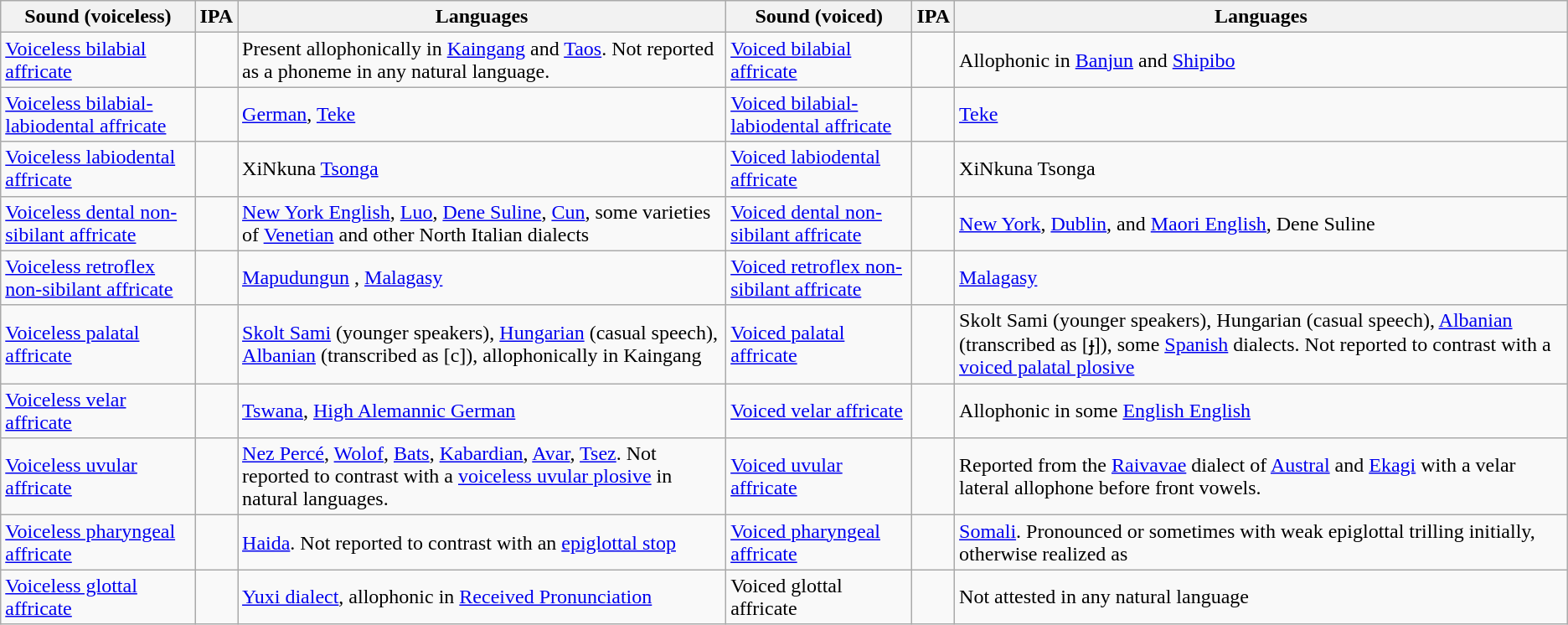<table class="wikitable">
<tr>
<th>Sound (voiceless)</th>
<th>IPA</th>
<th>Languages</th>
<th>Sound (voiced)</th>
<th>IPA</th>
<th>Languages</th>
</tr>
<tr>
<td><a href='#'>Voiceless bilabial affricate</a></td>
<td></td>
<td>Present allophonically in <a href='#'>Kaingang</a> and <a href='#'>Taos</a>. Not reported as a phoneme in any natural language.</td>
<td><a href='#'>Voiced bilabial affricate</a></td>
<td></td>
<td>Allophonic in <a href='#'>Banjun</a> and <a href='#'>Shipibo</a></td>
</tr>
<tr>
<td><a href='#'>Voiceless bilabial-labiodental affricate</a></td>
<td></td>
<td><a href='#'>German</a>, <a href='#'>Teke</a></td>
<td><a href='#'>Voiced bilabial-labiodental affricate</a></td>
<td></td>
<td><a href='#'>Teke</a></td>
</tr>
<tr>
<td><a href='#'>Voiceless labiodental affricate</a></td>
<td></td>
<td>XiNkuna <a href='#'>Tsonga</a></td>
<td><a href='#'>Voiced labiodental affricate</a></td>
<td></td>
<td>XiNkuna Tsonga</td>
</tr>
<tr>
<td><a href='#'>Voiceless dental non-sibilant affricate</a></td>
<td></td>
<td><a href='#'>New York English</a>, <a href='#'>Luo</a>, <a href='#'>Dene Suline</a>, <a href='#'>Cun</a>, some varieties of <a href='#'>Venetian</a> and other North Italian dialects</td>
<td><a href='#'>Voiced dental non-sibilant affricate</a></td>
<td></td>
<td><a href='#'>New York</a>, <a href='#'>Dublin</a>, and <a href='#'>Maori English</a>, Dene Suline</td>
</tr>
<tr>
<td><a href='#'>Voiceless retroflex non-sibilant affricate</a></td>
<td></td>
<td><a href='#'>Mapudungun</a> , <a href='#'>Malagasy</a></td>
<td><a href='#'>Voiced retroflex non-sibilant affricate</a></td>
<td></td>
<td><a href='#'>Malagasy</a></td>
</tr>
<tr>
<td><a href='#'>Voiceless palatal affricate</a></td>
<td></td>
<td><a href='#'>Skolt Sami</a> (younger speakers), <a href='#'>Hungarian</a> (casual speech), <a href='#'>Albanian</a> (transcribed as [c]), allophonically in Kaingang</td>
<td><a href='#'>Voiced palatal affricate</a></td>
<td></td>
<td>Skolt Sami (younger speakers), Hungarian (casual speech), <a href='#'>Albanian</a> (transcribed as [ɟ]), some <a href='#'>Spanish</a> dialects. Not reported to contrast with a <a href='#'>voiced palatal plosive</a> </td>
</tr>
<tr>
<td><a href='#'>Voiceless velar affricate</a></td>
<td></td>
<td><a href='#'>Tswana</a>, <a href='#'>High Alemannic German</a></td>
<td><a href='#'>Voiced velar affricate</a></td>
<td></td>
<td rowspan=1>Allophonic in some <a href='#'>English English</a></td>
</tr>
<tr>
<td><a href='#'>Voiceless uvular affricate</a></td>
<td></td>
<td><a href='#'>Nez Percé</a>, <a href='#'>Wolof</a>, <a href='#'>Bats</a>, <a href='#'>Kabardian</a>, <a href='#'>Avar</a>, <a href='#'>Tsez</a>. Not reported to contrast with a <a href='#'>voiceless uvular plosive</a>  in natural languages.</td>
<td><a href='#'>Voiced uvular affricate</a></td>
<td></td>
<td>Reported from the <a href='#'>Raivavae</a> dialect of <a href='#'>Austral</a> and <a href='#'>Ekagi</a> with a velar lateral allophone  before front vowels.</td>
</tr>
<tr>
<td><a href='#'>Voiceless pharyngeal affricate</a></td>
<td></td>
<td><a href='#'>Haida</a>. Not reported to contrast with an <a href='#'>epiglottal stop</a> </td>
<td><a href='#'>Voiced pharyngeal affricate</a></td>
<td></td>
<td><a href='#'>Somali</a>. Pronounced  or sometimes with weak epiglottal trilling  initially, otherwise realized as </td>
</tr>
<tr>
<td><a href='#'>Voiceless glottal affricate</a></td>
<td></td>
<td><a href='#'>Yuxi dialect</a>, allophonic in <a href='#'>Received Pronunciation</a></td>
<td>Voiced glottal affricate</td>
<td></td>
<td>Not attested in any natural language</td>
</tr>
</table>
